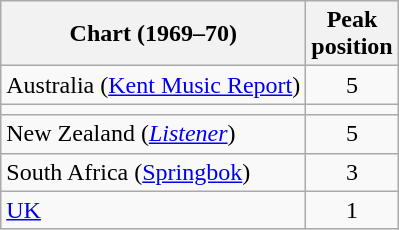<table class="wikitable sortable">
<tr>
<th>Chart (1969–70)</th>
<th>Peak<br>position</th>
</tr>
<tr>
<td>Australia (<a href='#'>Kent Music Report</a>)</td>
<td style="text-align:center;">5</td>
</tr>
<tr>
<td></td>
</tr>
<tr>
<td>New Zealand (<em><a href='#'>Listener</a></em>)</td>
<td style="text-align:center;">5</td>
</tr>
<tr>
<td>South Africa (<a href='#'>Springbok</a>)</td>
<td style="text-align:center;">3</td>
</tr>
<tr>
<td><a href='#'>UK</a></td>
<td style="text-align:center;">1</td>
</tr>
</table>
